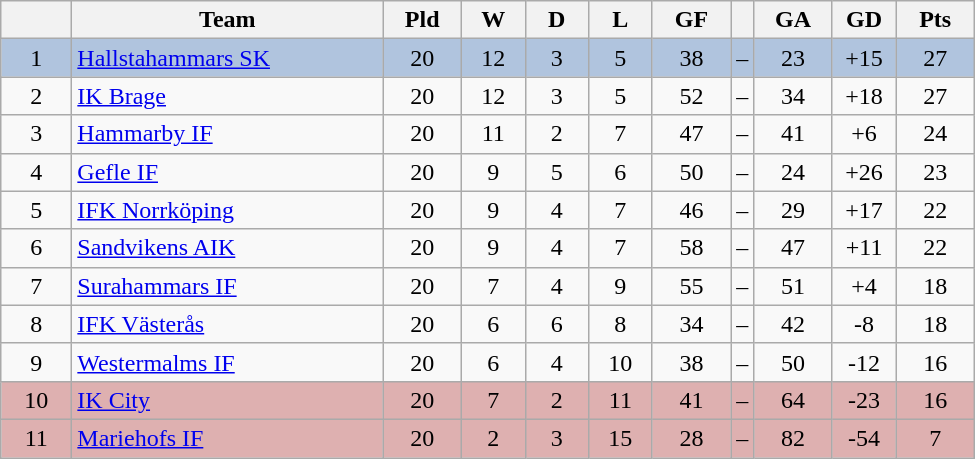<table class="wikitable" style="text-align: center;">
<tr>
<th style="width: 40px;"></th>
<th style="width: 200px;">Team</th>
<th style="width: 45px;">Pld</th>
<th style="width: 35px;">W</th>
<th style="width: 35px;">D</th>
<th style="width: 35px;">L</th>
<th style="width: 45px;">GF</th>
<th></th>
<th style="width: 45px;">GA</th>
<th style="width: 35px;">GD</th>
<th style="width: 45px;">Pts</th>
</tr>
<tr style="background: #b0c4de">
<td>1</td>
<td style="text-align: left;"><a href='#'>Hallstahammars SK</a></td>
<td>20</td>
<td>12</td>
<td>3</td>
<td>5</td>
<td>38</td>
<td>–</td>
<td>23</td>
<td>+15</td>
<td>27</td>
</tr>
<tr>
<td>2</td>
<td style="text-align: left;"><a href='#'>IK Brage</a></td>
<td>20</td>
<td>12</td>
<td>3</td>
<td>5</td>
<td>52</td>
<td>–</td>
<td>34</td>
<td>+18</td>
<td>27</td>
</tr>
<tr>
<td>3</td>
<td style="text-align: left;"><a href='#'>Hammarby IF</a></td>
<td>20</td>
<td>11</td>
<td>2</td>
<td>7</td>
<td>47</td>
<td>–</td>
<td>41</td>
<td>+6</td>
<td>24</td>
</tr>
<tr>
<td>4</td>
<td style="text-align: left;"><a href='#'>Gefle IF</a></td>
<td>20</td>
<td>9</td>
<td>5</td>
<td>6</td>
<td>50</td>
<td>–</td>
<td>24</td>
<td>+26</td>
<td>23</td>
</tr>
<tr>
<td>5</td>
<td style="text-align: left;"><a href='#'>IFK Norrköping</a></td>
<td>20</td>
<td>9</td>
<td>4</td>
<td>7</td>
<td>46</td>
<td>–</td>
<td>29</td>
<td>+17</td>
<td>22</td>
</tr>
<tr>
<td>6</td>
<td style="text-align: left;"><a href='#'>Sandvikens AIK</a></td>
<td>20</td>
<td>9</td>
<td>4</td>
<td>7</td>
<td>58</td>
<td>–</td>
<td>47</td>
<td>+11</td>
<td>22</td>
</tr>
<tr>
<td>7</td>
<td style="text-align: left;"><a href='#'>Surahammars IF</a></td>
<td>20</td>
<td>7</td>
<td>4</td>
<td>9</td>
<td>55</td>
<td>–</td>
<td>51</td>
<td>+4</td>
<td>18</td>
</tr>
<tr>
<td>8</td>
<td style="text-align: left;"><a href='#'>IFK Västerås</a></td>
<td>20</td>
<td>6</td>
<td>6</td>
<td>8</td>
<td>34</td>
<td>–</td>
<td>42</td>
<td>-8</td>
<td>18</td>
</tr>
<tr>
<td>9</td>
<td style="text-align: left;"><a href='#'>Westermalms IF</a></td>
<td>20</td>
<td>6</td>
<td>4</td>
<td>10</td>
<td>38</td>
<td>–</td>
<td>50</td>
<td>-12</td>
<td>16</td>
</tr>
<tr style="background: #deb0b0">
<td>10</td>
<td style="text-align: left;"><a href='#'>IK City</a></td>
<td>20</td>
<td>7</td>
<td>2</td>
<td>11</td>
<td>41</td>
<td>–</td>
<td>64</td>
<td>-23</td>
<td>16</td>
</tr>
<tr style="background: #deb0b0">
<td>11</td>
<td style="text-align: left;"><a href='#'>Mariehofs IF</a></td>
<td>20</td>
<td>2</td>
<td>3</td>
<td>15</td>
<td>28</td>
<td>–</td>
<td>82</td>
<td>-54</td>
<td>7</td>
</tr>
</table>
